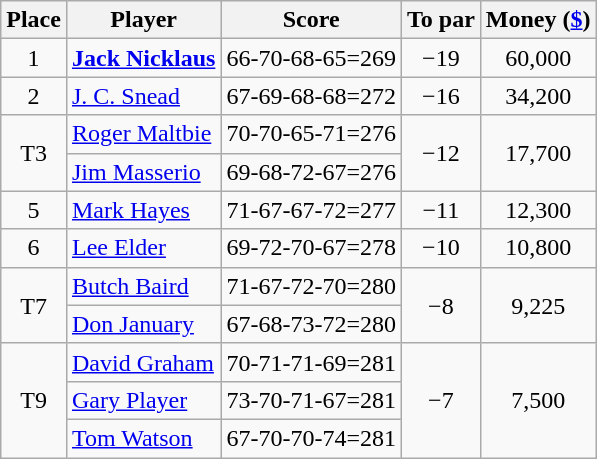<table class="wikitable">
<tr>
<th>Place</th>
<th>Player</th>
<th>Score</th>
<th>To par</th>
<th>Money (<a href='#'>$</a>)</th>
</tr>
<tr>
<td align=center>1</td>
<td> <strong><a href='#'>Jack Nicklaus</a></strong></td>
<td align=center>66-70-68-65=269</td>
<td align=center>−19</td>
<td align=center>60,000</td>
</tr>
<tr>
<td align=center>2</td>
<td> <a href='#'>J. C. Snead</a></td>
<td align=center>67-69-68-68=272</td>
<td align=center>−16</td>
<td align=center>34,200</td>
</tr>
<tr>
<td rowspan=2 align=center>T3</td>
<td> <a href='#'>Roger Maltbie</a></td>
<td align=center>70-70-65-71=276</td>
<td rowspan=2 align=center>−12</td>
<td rowspan=2 align=center>17,700</td>
</tr>
<tr>
<td> <a href='#'>Jim Masserio</a></td>
<td align=center>69-68-72-67=276</td>
</tr>
<tr>
<td align=center>5</td>
<td> <a href='#'>Mark Hayes</a></td>
<td align=center>71-67-67-72=277</td>
<td align=center>−11</td>
<td align=center>12,300</td>
</tr>
<tr>
<td align=center>6</td>
<td> <a href='#'>Lee Elder</a></td>
<td align=center>69-72-70-67=278</td>
<td align=center>−10</td>
<td align=center>10,800</td>
</tr>
<tr>
<td rowspan=2 align=center>T7</td>
<td> <a href='#'>Butch Baird</a></td>
<td align=center>71-67-72-70=280</td>
<td rowspan=2 align=center>−8</td>
<td rowspan=2 align=center>9,225</td>
</tr>
<tr>
<td> <a href='#'>Don January</a></td>
<td align=center>67-68-73-72=280</td>
</tr>
<tr>
<td rowspan=3 align=center>T9</td>
<td> <a href='#'>David Graham</a></td>
<td align=center>70-71-71-69=281</td>
<td rowspan=3 align=center>−7</td>
<td rowspan=3 align=center>7,500</td>
</tr>
<tr>
<td> <a href='#'>Gary Player</a></td>
<td align=center>73-70-71-67=281</td>
</tr>
<tr>
<td> <a href='#'>Tom Watson</a></td>
<td align=center>67-70-70-74=281</td>
</tr>
</table>
